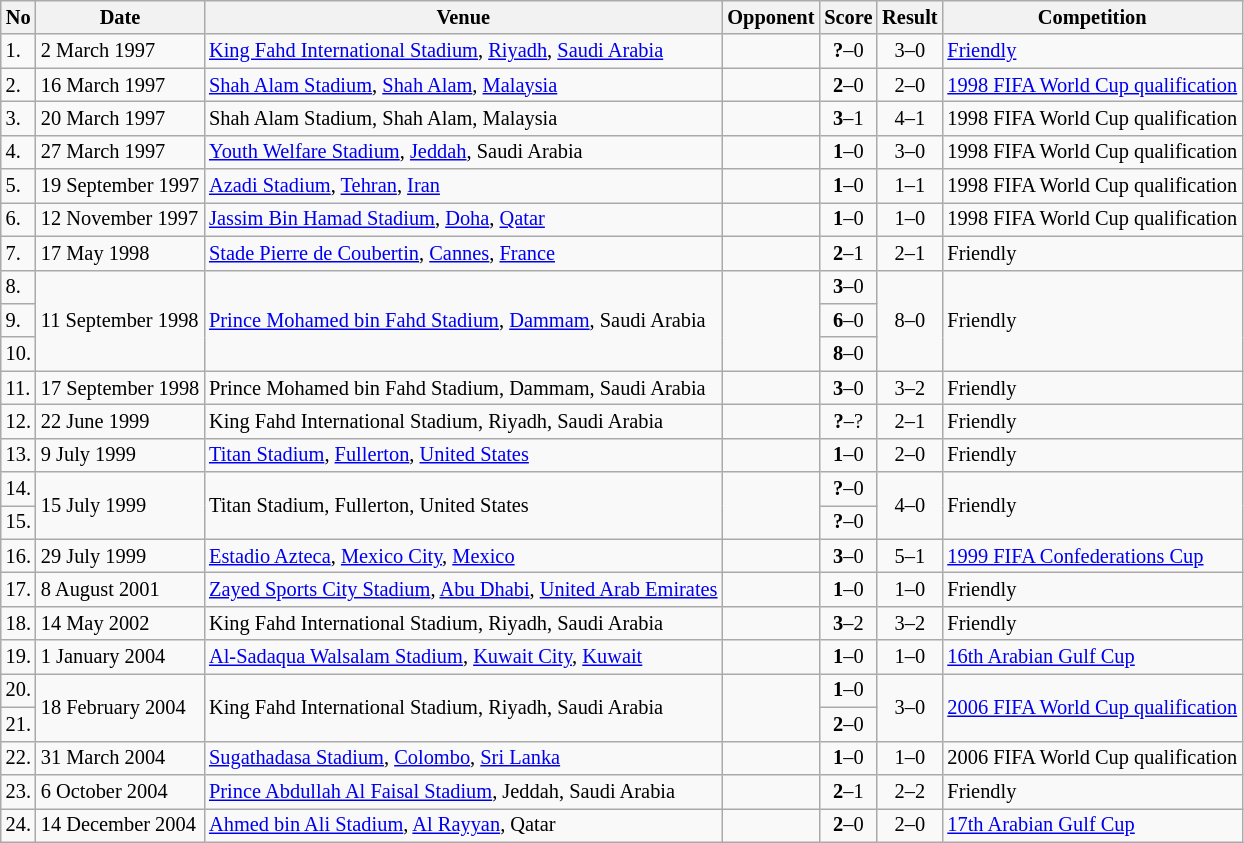<table class="wikitable" style="font-size:85%;">
<tr>
<th>No</th>
<th>Date</th>
<th>Venue</th>
<th>Opponent</th>
<th>Score</th>
<th>Result</th>
<th>Competition</th>
</tr>
<tr>
<td>1.</td>
<td>2 March 1997</td>
<td><a href='#'>King Fahd International Stadium</a>, <a href='#'>Riyadh</a>, <a href='#'>Saudi Arabia</a></td>
<td></td>
<td align=center><strong>?</strong>–0</td>
<td align=center>3–0</td>
<td><a href='#'>Friendly</a></td>
</tr>
<tr>
<td>2.</td>
<td>16 March 1997</td>
<td><a href='#'>Shah Alam Stadium</a>, <a href='#'>Shah Alam</a>, <a href='#'>Malaysia</a></td>
<td></td>
<td align=center><strong>2</strong>–0</td>
<td align=center>2–0</td>
<td><a href='#'>1998 FIFA World Cup qualification</a></td>
</tr>
<tr>
<td>3.</td>
<td>20 March 1997</td>
<td>Shah Alam Stadium, Shah Alam, Malaysia</td>
<td></td>
<td align=center><strong>3</strong>–1</td>
<td align=center>4–1</td>
<td>1998 FIFA World Cup qualification</td>
</tr>
<tr>
<td>4.</td>
<td>27 March 1997</td>
<td><a href='#'>Youth Welfare Stadium</a>, <a href='#'>Jeddah</a>, Saudi Arabia</td>
<td></td>
<td align=center><strong>1</strong>–0</td>
<td align=center>3–0</td>
<td>1998 FIFA World Cup qualification</td>
</tr>
<tr>
<td>5.</td>
<td>19 September 1997</td>
<td><a href='#'>Azadi Stadium</a>, <a href='#'>Tehran</a>, <a href='#'>Iran</a></td>
<td></td>
<td align=center><strong>1</strong>–0</td>
<td align=center>1–1</td>
<td>1998 FIFA World Cup qualification</td>
</tr>
<tr>
<td>6.</td>
<td>12 November 1997</td>
<td><a href='#'>Jassim Bin Hamad Stadium</a>, <a href='#'>Doha</a>, <a href='#'>Qatar</a></td>
<td></td>
<td align=center><strong>1</strong>–0</td>
<td align=center>1–0</td>
<td>1998 FIFA World Cup qualification</td>
</tr>
<tr>
<td>7.</td>
<td>17 May 1998</td>
<td><a href='#'>Stade Pierre de Coubertin</a>, <a href='#'>Cannes</a>, <a href='#'>France</a></td>
<td></td>
<td align=center><strong>2</strong>–1</td>
<td align=center>2–1</td>
<td>Friendly</td>
</tr>
<tr>
<td>8.</td>
<td rowspan="3">11 September 1998</td>
<td rowspan="3"><a href='#'>Prince Mohamed bin Fahd Stadium</a>, <a href='#'>Dammam</a>, Saudi Arabia</td>
<td rowspan="3"></td>
<td align=center><strong>3</strong>–0</td>
<td rowspan="3" style="text-align:center">8–0</td>
<td rowspan="3">Friendly</td>
</tr>
<tr>
<td>9.</td>
<td align=center><strong>6</strong>–0</td>
</tr>
<tr>
<td>10.</td>
<td align=center><strong>8</strong>–0</td>
</tr>
<tr>
<td>11.</td>
<td>17 September 1998</td>
<td>Prince Mohamed bin Fahd Stadium, Dammam, Saudi Arabia</td>
<td></td>
<td align=center><strong>3</strong>–0</td>
<td align=center>3–2</td>
<td>Friendly</td>
</tr>
<tr>
<td>12.</td>
<td>22 June 1999</td>
<td>King Fahd International Stadium, Riyadh, Saudi Arabia</td>
<td></td>
<td align=center><strong>?</strong>–?</td>
<td align=center>2–1</td>
<td>Friendly</td>
</tr>
<tr>
<td>13.</td>
<td>9 July 1999</td>
<td><a href='#'>Titan Stadium</a>, <a href='#'>Fullerton</a>, <a href='#'>United States</a></td>
<td></td>
<td align=center><strong>1</strong>–0</td>
<td align=center>2–0</td>
<td>Friendly</td>
</tr>
<tr>
<td>14.</td>
<td rowspan="2">15 July 1999</td>
<td rowspan="2">Titan Stadium, Fullerton, United States</td>
<td rowspan="2"></td>
<td align=center><strong>?</strong>–0</td>
<td rowspan="2" style="text-align:center">4–0</td>
<td rowspan="2">Friendly</td>
</tr>
<tr>
<td>15.</td>
<td align=center><strong>?</strong>–0</td>
</tr>
<tr>
<td>16.</td>
<td>29 July 1999</td>
<td><a href='#'>Estadio Azteca</a>, <a href='#'>Mexico City</a>, <a href='#'>Mexico</a></td>
<td></td>
<td align=center><strong>3</strong>–0</td>
<td align=center>5–1</td>
<td><a href='#'>1999 FIFA Confederations Cup</a></td>
</tr>
<tr>
<td>17.</td>
<td>8 August 2001</td>
<td><a href='#'>Zayed Sports City Stadium</a>, <a href='#'>Abu Dhabi</a>, <a href='#'>United Arab Emirates</a></td>
<td></td>
<td align=center><strong>1</strong>–0</td>
<td align=center>1–0</td>
<td>Friendly</td>
</tr>
<tr>
<td>18.</td>
<td>14 May 2002</td>
<td>King Fahd International Stadium, Riyadh, Saudi Arabia</td>
<td></td>
<td align=center><strong>3</strong>–2</td>
<td align=center>3–2</td>
<td>Friendly</td>
</tr>
<tr>
<td>19.</td>
<td>1 January 2004</td>
<td><a href='#'>Al-Sadaqua Walsalam Stadium</a>, <a href='#'>Kuwait City</a>, <a href='#'>Kuwait</a></td>
<td></td>
<td align=center><strong>1</strong>–0</td>
<td align=center>1–0</td>
<td><a href='#'>16th Arabian Gulf Cup</a></td>
</tr>
<tr>
<td>20.</td>
<td rowspan="2">18 February 2004</td>
<td rowspan="2">King Fahd International Stadium, Riyadh, Saudi Arabia</td>
<td rowspan="2"></td>
<td align=center><strong>1</strong>–0</td>
<td rowspan="2" style="text-align:center">3–0</td>
<td rowspan="2"><a href='#'>2006 FIFA World Cup qualification</a></td>
</tr>
<tr>
<td>21.</td>
<td align=center><strong>2</strong>–0</td>
</tr>
<tr>
<td>22.</td>
<td>31 March 2004</td>
<td><a href='#'>Sugathadasa Stadium</a>, <a href='#'>Colombo</a>, <a href='#'>Sri Lanka</a></td>
<td></td>
<td align=center><strong>1</strong>–0</td>
<td align=center>1–0</td>
<td>2006 FIFA World Cup qualification</td>
</tr>
<tr>
<td>23.</td>
<td>6 October 2004</td>
<td><a href='#'>Prince Abdullah Al Faisal Stadium</a>, Jeddah, Saudi Arabia</td>
<td></td>
<td align=center><strong>2</strong>–1</td>
<td align=center>2–2</td>
<td>Friendly</td>
</tr>
<tr>
<td>24.</td>
<td>14 December 2004</td>
<td><a href='#'>Ahmed bin Ali Stadium</a>, <a href='#'>Al Rayyan</a>, Qatar</td>
<td></td>
<td align=center><strong>2</strong>–0</td>
<td align=center>2–0</td>
<td><a href='#'>17th Arabian Gulf Cup</a></td>
</tr>
</table>
